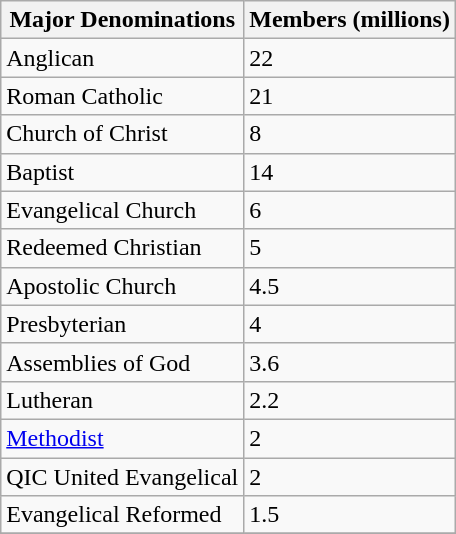<table class = "wikitable">
<tr>
<th>Major Denominations</th>
<th>Members (millions)</th>
</tr>
<tr>
<td>Anglican</td>
<td>22</td>
</tr>
<tr>
<td>Roman Catholic</td>
<td>21</td>
</tr>
<tr>
<td>Church of Christ</td>
<td>8</td>
</tr>
<tr>
<td>Baptist</td>
<td>14</td>
</tr>
<tr>
<td>Evangelical Church</td>
<td>6</td>
</tr>
<tr>
<td>Redeemed Christian</td>
<td>5</td>
</tr>
<tr>
<td>Apostolic Church</td>
<td>4.5</td>
</tr>
<tr>
<td>Presbyterian</td>
<td>4</td>
</tr>
<tr>
<td>Assemblies of God</td>
<td>3.6</td>
</tr>
<tr>
<td>Lutheran</td>
<td>2.2</td>
</tr>
<tr>
<td><a href='#'>Methodist</a></td>
<td>2</td>
</tr>
<tr>
<td>QIC United Evangelical</td>
<td>2</td>
</tr>
<tr>
<td>Evangelical Reformed</td>
<td>1.5</td>
</tr>
<tr>
</tr>
</table>
